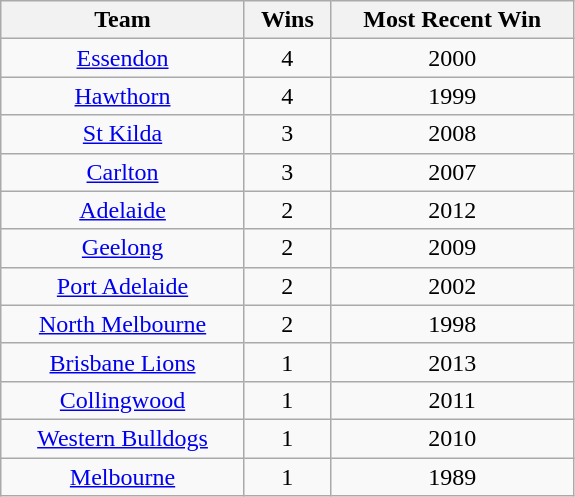<table class="wikitable sortable">
<tr>
<th style="width:155px;">Team</th>
<th width="50">Wins</th>
<th style="width:155px;">Most Recent Win</th>
</tr>
<tr style="text-align:center;">
<td><a href='#'>Essendon</a></td>
<td>4</td>
<td>2000</td>
</tr>
<tr style="text-align:center;">
<td><a href='#'>Hawthorn</a></td>
<td>4</td>
<td>1999</td>
</tr>
<tr style="text-align:center;">
<td><a href='#'>St Kilda</a></td>
<td>3</td>
<td>2008</td>
</tr>
<tr style="text-align:center;">
<td><a href='#'>Carlton</a></td>
<td>3</td>
<td>2007</td>
</tr>
<tr style="text-align:center;">
<td><a href='#'>Adelaide</a></td>
<td>2</td>
<td>2012</td>
</tr>
<tr style="text-align:center;">
<td><a href='#'>Geelong</a></td>
<td>2</td>
<td>2009</td>
</tr>
<tr style="text-align:center;">
<td><a href='#'>Port Adelaide</a></td>
<td>2</td>
<td>2002</td>
</tr>
<tr style="text-align:center;">
<td><a href='#'>North Melbourne</a></td>
<td>2</td>
<td>1998</td>
</tr>
<tr style="text-align:center;">
<td><a href='#'>Brisbane Lions</a></td>
<td>1</td>
<td>2013</td>
</tr>
<tr style="text-align:center;">
<td><a href='#'>Collingwood</a></td>
<td>1</td>
<td>2011</td>
</tr>
<tr style="text-align:center;">
<td><a href='#'>Western Bulldogs</a></td>
<td>1</td>
<td>2010</td>
</tr>
<tr style="text-align:center;">
<td><a href='#'>Melbourne</a></td>
<td>1</td>
<td>1989</td>
</tr>
</table>
